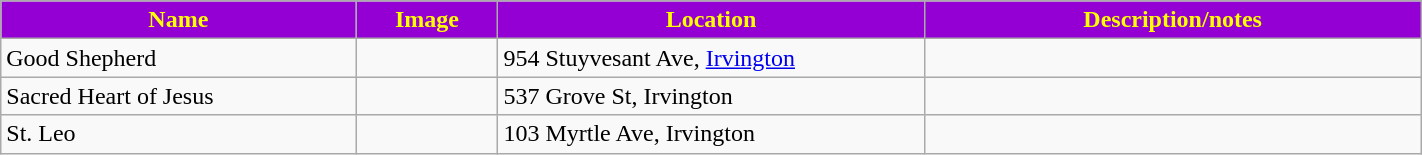<table class="wikitable sortable" style="width:75%">
<tr>
<th style="background:darkviolet; color:yellow;" width="25%"><strong>Name</strong></th>
<th style="background:darkviolet; color:yellow;" width="10%"><strong>Image</strong></th>
<th style="background:darkviolet; color:yellow;" width="30%"><strong>Location</strong></th>
<th style="background:darkviolet; color:yellow;" width="35%"><strong>Description/notes</strong></th>
</tr>
<tr>
<td>Good Shepherd</td>
<td></td>
<td>954 Stuyvesant Ave, <a href='#'>Irvington</a></td>
<td></td>
</tr>
<tr>
<td>Sacred Heart of Jesus</td>
<td></td>
<td>537 Grove St, Irvington</td>
<td></td>
</tr>
<tr>
<td>St. Leo</td>
<td></td>
<td>103 Myrtle Ave, Irvington</td>
<td></td>
</tr>
</table>
